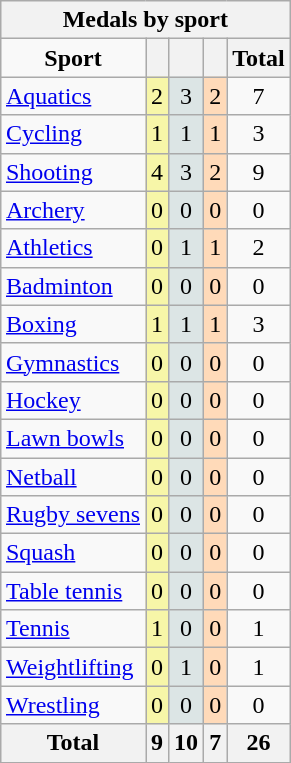<table class="wikitable" border="1"  style="float:right">
<tr>
<th colspan=5><strong>Medals by sport</strong></th>
</tr>
<tr align=center>
<td><strong>Sport</strong></td>
<th bgcolor=#f7f6a8></th>
<th bgcolor=#dce5e5></th>
<th bgcolor=#ffdab9></th>
<th><strong>Total</strong></th>
</tr>
<tr align=center>
<td align=left><a href='#'>Aquatics</a></td>
<td bgcolor=#f7f6a8>2</td>
<td bgcolor=#dce5e5>3</td>
<td bgcolor=#ffdab9>2</td>
<td>7</td>
</tr>
<tr align=center>
<td align=left><a href='#'>Cycling</a></td>
<td bgcolor=#f7f6a8>1</td>
<td bgcolor=#dce5e5>1</td>
<td bgcolor=#ffdab9>1</td>
<td>3</td>
</tr>
<tr align=center>
<td align=left><a href='#'>Shooting</a></td>
<td bgcolor=#f7f6a8>4</td>
<td bgcolor=#dce5e5>3</td>
<td bgcolor=#ffdab9>2</td>
<td>9</td>
</tr>
<tr align=center>
<td align=left><a href='#'>Archery</a></td>
<td bgcolor=#f7f6a8>0</td>
<td bgcolor=#dce5e5>0</td>
<td bgcolor=#ffdab9>0</td>
<td>0</td>
</tr>
<tr align=center>
<td align=left><a href='#'>Athletics</a></td>
<td bgcolor=#f7f6a8>0</td>
<td bgcolor=#dce5e5>1</td>
<td bgcolor=#ffdab9>1</td>
<td>2</td>
</tr>
<tr align=center>
<td align=left><a href='#'>Badminton</a></td>
<td bgcolor=#f7f6a8>0</td>
<td bgcolor=#dce5e5>0</td>
<td bgcolor=#ffdab9>0</td>
<td>0</td>
</tr>
<tr align=center>
<td align=left><a href='#'>Boxing</a></td>
<td bgcolor=#f7f6a8>1</td>
<td bgcolor=#dce5e5>1</td>
<td bgcolor=#ffdab9>1</td>
<td>3</td>
</tr>
<tr align=center>
<td align=left><a href='#'>Gymnastics</a></td>
<td bgcolor=#f7f6a8>0</td>
<td bgcolor=#dce5e5>0</td>
<td bgcolor=#ffdab9>0</td>
<td>0</td>
</tr>
<tr align=center>
<td align=left><a href='#'>Hockey</a></td>
<td bgcolor=#f7f6a8>0</td>
<td bgcolor=#dce5e5>0</td>
<td bgcolor=#ffdab9>0</td>
<td>0</td>
</tr>
<tr align=center>
<td align=left><a href='#'>Lawn bowls</a></td>
<td bgcolor=#f7f6a8>0</td>
<td bgcolor=#dce5e5>0</td>
<td bgcolor=#ffdab9>0</td>
<td>0</td>
</tr>
<tr align=center>
<td align=left><a href='#'>Netball</a></td>
<td bgcolor=#f7f6a8>0</td>
<td bgcolor=#dce5e5>0</td>
<td bgcolor=#ffdab9>0</td>
<td>0</td>
</tr>
<tr align=center>
<td align=left><a href='#'>Rugby sevens</a></td>
<td bgcolor=#f7f6a8>0</td>
<td bgcolor=#dce5e5>0</td>
<td bgcolor=#ffdab9>0</td>
<td>0</td>
</tr>
<tr align=center>
<td align=left><a href='#'>Squash</a></td>
<td bgcolor=#f7f6a8>0</td>
<td bgcolor=#dce5e5>0</td>
<td bgcolor=#ffdab9>0</td>
<td>0</td>
</tr>
<tr align=center>
<td align=left><a href='#'>Table tennis</a></td>
<td bgcolor=#f7f6a8>0</td>
<td bgcolor=#dce5e5>0</td>
<td bgcolor=#ffdab9>0</td>
<td>0</td>
</tr>
<tr align=center>
<td align=left><a href='#'>Tennis</a></td>
<td bgcolor=#f7f6a8>1</td>
<td bgcolor=#dce5e5>0</td>
<td bgcolor=#ffdab9>0</td>
<td>1</td>
</tr>
<tr align=center>
<td align=left><a href='#'>Weightlifting</a></td>
<td bgcolor=#f7f6a8>0</td>
<td bgcolor=#dce5e5>1</td>
<td bgcolor=#ffdab9>0</td>
<td>1</td>
</tr>
<tr align=center>
<td align=left><a href='#'>Wrestling</a></td>
<td bgcolor=#f7f6a8>0</td>
<td bgcolor=#dce5e5>0</td>
<td bgcolor=#ffdab9>0</td>
<td>0</td>
</tr>
<tr align=center>
<th bgcolor=#efefef><strong>Total</strong></th>
<th bgcolor=#f7f6a8>9</th>
<th bgcolor=#dce5e5>10</th>
<th bgcolor=#ffdab9>7</th>
<th>26</th>
</tr>
</table>
